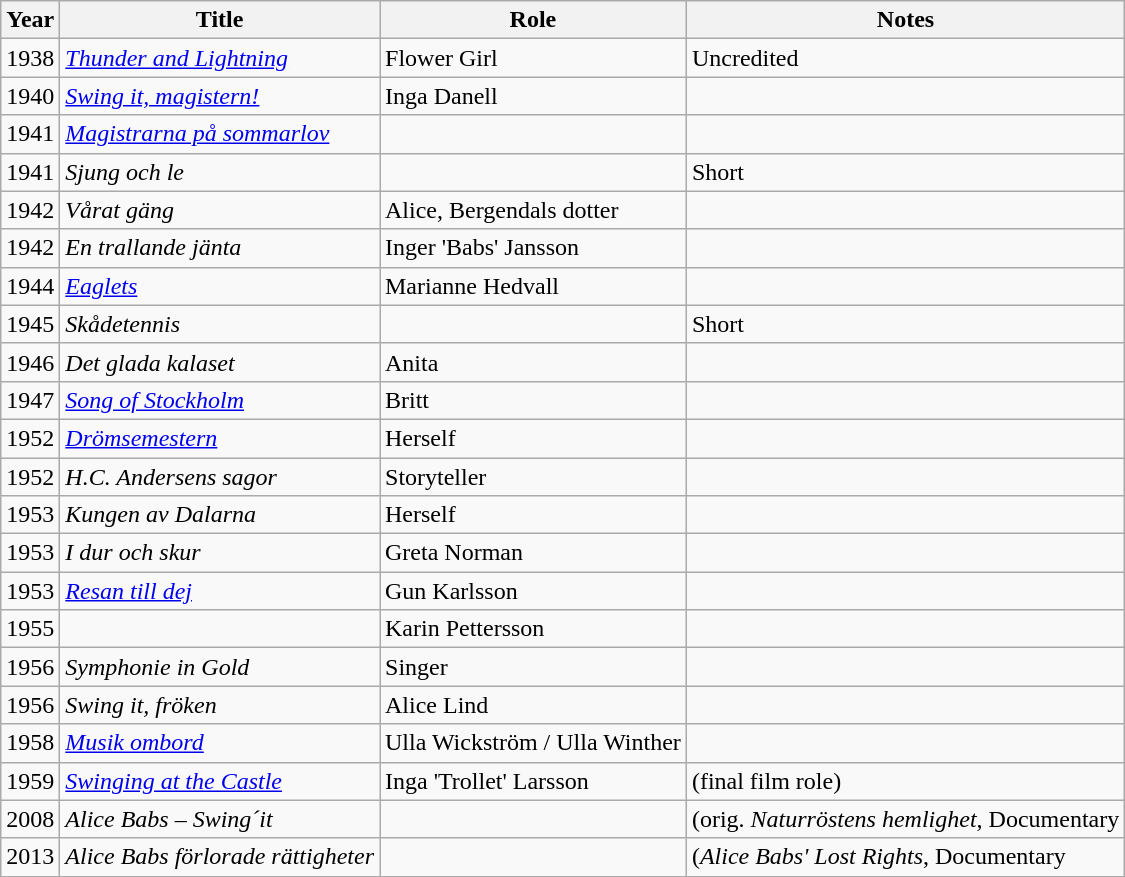<table class="wikitable sortable">
<tr>
<th>Year</th>
<th>Title</th>
<th>Role</th>
<th>Notes</th>
</tr>
<tr>
<td>1938</td>
<td><em><a href='#'>Thunder and Lightning</a></em></td>
<td>Flower Girl</td>
<td>Uncredited</td>
</tr>
<tr>
<td>1940</td>
<td><em><a href='#'>Swing it, magistern!</a></em></td>
<td rowspan="">Inga Danell</td>
<td></td>
</tr>
<tr>
<td>1941</td>
<td><em><a href='#'>Magistrarna på sommarlov</a></em></td>
<td></td>
<td></td>
</tr>
<tr>
<td>1941</td>
<td><em>Sjung och le</em></td>
<td></td>
<td>Short</td>
</tr>
<tr>
<td>1942</td>
<td><em>Vårat gäng</em></td>
<td>Alice, Bergendals dotter</td>
<td></td>
</tr>
<tr>
<td>1942</td>
<td><em>En trallande jänta</em></td>
<td>Inger 'Babs' Jansson</td>
<td></td>
</tr>
<tr>
<td>1944</td>
<td><em><a href='#'>Eaglets</a></em></td>
<td>Marianne Hedvall</td>
<td></td>
</tr>
<tr>
<td>1945</td>
<td><em>Skådetennis</em></td>
<td></td>
<td>Short</td>
</tr>
<tr>
<td>1946</td>
<td><em>Det glada kalaset</em></td>
<td>Anita</td>
<td></td>
</tr>
<tr>
<td>1947</td>
<td><em><a href='#'>Song of Stockholm</a></em></td>
<td>Britt</td>
<td></td>
</tr>
<tr>
<td>1952</td>
<td><em><a href='#'>Drömsemestern</a></em></td>
<td>Herself</td>
<td></td>
</tr>
<tr>
<td>1952</td>
<td><em>H.C. Andersens sagor</em></td>
<td>Storyteller</td>
<td></td>
</tr>
<tr>
<td>1953</td>
<td><em>Kungen av Dalarna</em></td>
<td>Herself</td>
<td></td>
</tr>
<tr>
<td>1953</td>
<td><em>I dur och skur</em></td>
<td>Greta Norman</td>
<td></td>
</tr>
<tr>
<td>1953</td>
<td><em><a href='#'>Resan till dej</a></em></td>
<td>Gun Karlsson</td>
<td></td>
</tr>
<tr>
<td>1955</td>
<td><em></em></td>
<td>Karin Pettersson</td>
<td></td>
</tr>
<tr>
<td>1956</td>
<td><em>Symphonie in Gold</em></td>
<td>Singer</td>
<td></td>
</tr>
<tr>
<td>1956</td>
<td><em>Swing it, fröken</em></td>
<td>Alice Lind</td>
<td></td>
</tr>
<tr>
<td>1958</td>
<td><em><a href='#'>Musik ombord</a></em></td>
<td>Ulla Wickström / Ulla Winther</td>
<td></td>
</tr>
<tr>
<td>1959</td>
<td><em><a href='#'>Swinging at the Castle</a></em></td>
<td>Inga 'Trollet' Larsson</td>
<td>(final film role)</td>
</tr>
<tr>
<td>2008</td>
<td><em>Alice Babs – Swing´it</em></td>
<td></td>
<td>(orig. <em>Naturröstens hemlighet</em>, Documentary</td>
</tr>
<tr>
<td>2013</td>
<td><em>Alice Babs förlorade rättigheter</em></td>
<td></td>
<td>(<em>Alice Babs' Lost Rights</em>, Documentary</td>
</tr>
</table>
